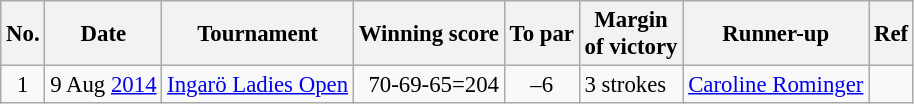<table class="wikitable" style="font-size:95%;">
<tr>
<th>No.</th>
<th>Date</th>
<th>Tournament</th>
<th>Winning score</th>
<th>To par</th>
<th>Margin<br>of victory</th>
<th>Runner-up</th>
<th>Ref</th>
</tr>
<tr>
<td align=center>1</td>
<td align=right>9 Aug <a href='#'>2014</a></td>
<td><a href='#'>Ingarö Ladies Open</a></td>
<td align=right>70-69-65=204</td>
<td align=center>–6</td>
<td>3 strokes</td>
<td> <a href='#'>Caroline Rominger</a></td>
<td></td>
</tr>
</table>
